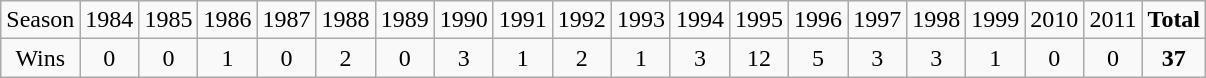<table class="wikitable sortable">
<tr>
<td>Season</td>
<td>1984</td>
<td>1985</td>
<td>1986</td>
<td>1987</td>
<td>1988</td>
<td>1989</td>
<td>1990</td>
<td>1991</td>
<td>1992</td>
<td>1993</td>
<td>1994</td>
<td>1995</td>
<td>1996</td>
<td>1997</td>
<td>1998</td>
<td>1999</td>
<td>2010</td>
<td>2011</td>
<td><strong>Total</strong></td>
</tr>
<tr align=center>
<td>Wins</td>
<td>0</td>
<td>0</td>
<td>1</td>
<td>0</td>
<td>2</td>
<td>0</td>
<td>3</td>
<td>1</td>
<td>2</td>
<td>1</td>
<td>3</td>
<td>12</td>
<td>5</td>
<td>3</td>
<td>3</td>
<td>1</td>
<td>0</td>
<td>0</td>
<td><strong>37</strong></td>
</tr>
</table>
